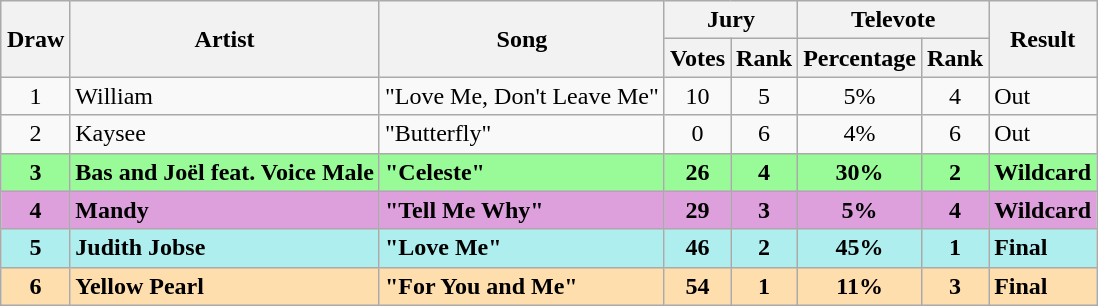<table class="sortable wikitable" style="margin: 1em auto 1em auto; text-align:center;">
<tr>
<th rowspan="2">Draw</th>
<th rowspan="2">Artist</th>
<th rowspan="2">Song</th>
<th colspan="2">Jury</th>
<th colspan="2">Televote</th>
<th rowspan="2">Result</th>
</tr>
<tr>
<th>Votes</th>
<th>Rank</th>
<th>Percentage</th>
<th>Rank</th>
</tr>
<tr>
<td>1</td>
<td align="left">William</td>
<td align="left">"Love Me, Don't Leave Me"</td>
<td>10</td>
<td>5</td>
<td>5%</td>
<td>4</td>
<td align="left">Out</td>
</tr>
<tr>
<td>2</td>
<td align="left">Kaysee</td>
<td align="left">"Butterfly"</td>
<td>0</td>
<td>6</td>
<td>4%</td>
<td>6</td>
<td align="left">Out</td>
</tr>
<tr style="font-weight:bold; background:palegreen;">
<td>3</td>
<td align="left">Bas and Joël feat. Voice Male</td>
<td align="left">"Celeste"</td>
<td>26</td>
<td>4</td>
<td>30%</td>
<td>2</td>
<td align="left">Wildcard</td>
</tr>
<tr style="font-weight:bold; background:#DDA0DD;">
<td>4</td>
<td align="left">Mandy</td>
<td align="left">"Tell Me Why"</td>
<td>29</td>
<td>3</td>
<td>5%</td>
<td>4</td>
<td align="left">Wildcard</td>
</tr>
<tr style="font-weight:bold; background:paleturquoise;">
<td>5</td>
<td align="left">Judith Jobse</td>
<td align="left">"Love Me"</td>
<td>46</td>
<td>2</td>
<td>45%</td>
<td>1</td>
<td align="left">Final</td>
</tr>
<tr style="font-weight:bold; background:navajowhite;">
<td>6</td>
<td align="left">Yellow Pearl</td>
<td align="left">"For You and Me"</td>
<td>54</td>
<td>1</td>
<td>11%</td>
<td>3</td>
<td align="left">Final</td>
</tr>
</table>
